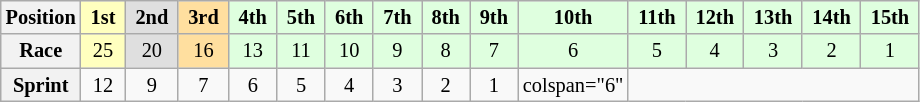<table class="wikitable" style="font-size:85%; text-align:center">
<tr>
<th>Position</th>
<td style="background:#ffffbf;"> <strong>1st</strong> </td>
<td style="background:#dfdfdf;"> <strong>2nd</strong> </td>
<td style="background:#ffdf9f;"> <strong>3rd</strong> </td>
<td style="background:#dfffdf;"> <strong>4th</strong> </td>
<td style="background:#dfffdf;"> <strong>5th</strong> </td>
<td style="background:#dfffdf;"> <strong>6th</strong> </td>
<td style="background:#dfffdf;"> <strong>7th</strong> </td>
<td style="background:#dfffdf;"> <strong>8th</strong> </td>
<td style="background:#dfffdf;"> <strong>9th</strong> </td>
<td style="background:#dfffdf;"> <strong>10th</strong> </td>
<td style="background:#dfffdf;"> <strong>11th</strong> </td>
<td style="background:#dfffdf;"> <strong>12th</strong> </td>
<td style="background:#dfffdf;"> <strong>13th</strong> </td>
<td style="background:#dfffdf;"> <strong>14th</strong> </td>
<td style="background:#dfffdf;"> <strong>15th</strong> </td>
</tr>
<tr>
<th>Race</th>
<td style="background:#ffffbf;">25</td>
<td style="background:#dfdfdf;">20</td>
<td style="background:#ffdf9f;">16</td>
<td style="background:#dfffdf;">13</td>
<td style="background:#dfffdf;">11</td>
<td style="background:#dfffdf;">10</td>
<td style="background:#dfffdf;">9</td>
<td style="background:#dfffdf;">8</td>
<td style="background:#dfffdf;">7</td>
<td style="background:#dfffdf;">6</td>
<td style="background:#dfffdf;">5</td>
<td style="background:#dfffdf;">4</td>
<td style="background:#dfffdf;">3</td>
<td style="background:#dfffdf;">2</td>
<td style="background:#dfffdf;">1</td>
</tr>
<tr>
<th>Sprint</th>
<td>12</td>
<td>9</td>
<td>7</td>
<td>6</td>
<td>5</td>
<td>4</td>
<td>3</td>
<td>2</td>
<td>1</td>
<td>colspan="6" </td>
</tr>
</table>
